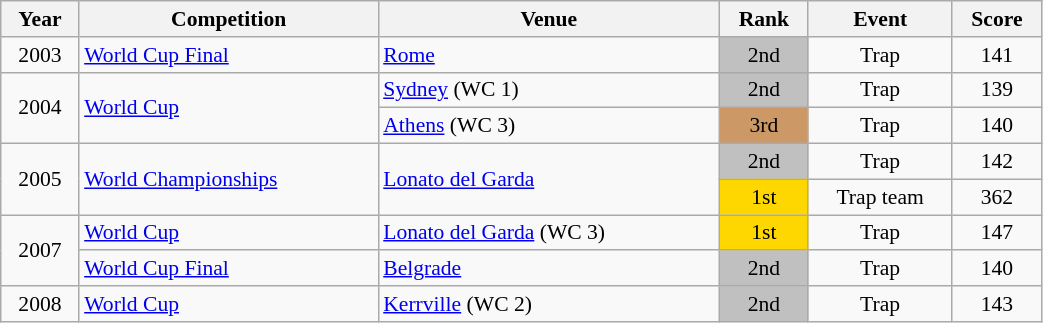<table class="wikitable sortable" width=55% style="font-size:90%; text-align:center;">
<tr>
<th>Year</th>
<th>Competition</th>
<th>Venue</th>
<th>Rank</th>
<th>Event</th>
<th>Score</th>
</tr>
<tr>
<td>2003</td>
<td align=left><a href='#'>World Cup Final</a></td>
<td align=left> <a href='#'>Rome</a></td>
<td bgcolor=silver>2nd</td>
<td>Trap</td>
<td>141</td>
</tr>
<tr>
<td rowspan=2>2004</td>
<td rowspan=2 align=left><a href='#'>World Cup</a></td>
<td align=left> <a href='#'>Sydney</a> (WC 1)</td>
<td bgcolor=silver>2nd</td>
<td>Trap</td>
<td>139</td>
</tr>
<tr>
<td align=left> <a href='#'>Athens</a> (WC 3)</td>
<td bgcolor=cc9966>3rd</td>
<td>Trap</td>
<td>140</td>
</tr>
<tr>
<td rowspan=2>2005</td>
<td rowspan=2 align=left><a href='#'>World Championships</a></td>
<td rowspan=2 align=left> <a href='#'>Lonato del Garda</a></td>
<td bgcolor=silver>2nd</td>
<td>Trap</td>
<td>142</td>
</tr>
<tr>
<td bgcolor=gold>1st</td>
<td>Trap team</td>
<td>362</td>
</tr>
<tr>
<td rowspan=2>2007</td>
<td align=left><a href='#'>World Cup</a></td>
<td align=left> <a href='#'>Lonato del Garda</a> (WC 3)</td>
<td bgcolor=gold>1st</td>
<td>Trap</td>
<td>147</td>
</tr>
<tr>
<td align=left><a href='#'>World Cup Final</a></td>
<td align=left> <a href='#'>Belgrade</a></td>
<td bgcolor=silver>2nd</td>
<td>Trap</td>
<td>140</td>
</tr>
<tr>
<td>2008</td>
<td align=left><a href='#'>World Cup</a></td>
<td align=left> <a href='#'>Kerrville</a> (WC 2)</td>
<td bgcolor=silver>2nd</td>
<td>Trap</td>
<td>143</td>
</tr>
</table>
